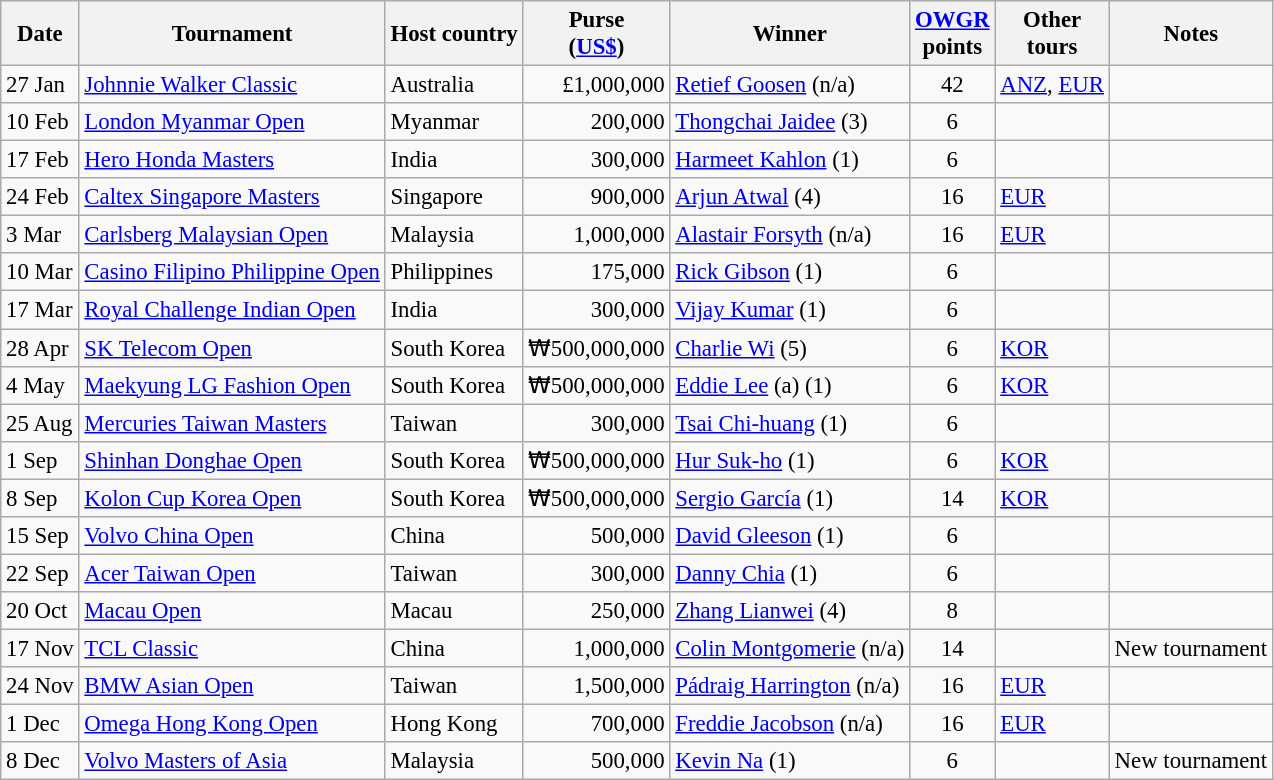<table class="wikitable" style="font-size:95%">
<tr>
<th>Date</th>
<th>Tournament</th>
<th>Host country</th>
<th>Purse<br>(<a href='#'>US$</a>)</th>
<th>Winner</th>
<th><a href='#'>OWGR</a><br>points</th>
<th>Other<br>tours</th>
<th>Notes</th>
</tr>
<tr>
<td>27 Jan</td>
<td><a href='#'>Johnnie Walker Classic</a></td>
<td>Australia</td>
<td align=right>£1,000,000</td>
<td> <a href='#'>Retief Goosen</a> (n/a)</td>
<td align=center>42</td>
<td><a href='#'>ANZ</a>, <a href='#'>EUR</a></td>
<td></td>
</tr>
<tr>
<td>10 Feb</td>
<td><a href='#'>London Myanmar Open</a></td>
<td>Myanmar</td>
<td align=right>200,000</td>
<td> <a href='#'>Thongchai Jaidee</a> (3)</td>
<td align=center>6</td>
<td></td>
<td></td>
</tr>
<tr>
<td>17 Feb</td>
<td><a href='#'>Hero Honda Masters</a></td>
<td>India</td>
<td align=right>300,000</td>
<td> <a href='#'>Harmeet Kahlon</a> (1)</td>
<td align=center>6</td>
<td></td>
<td></td>
</tr>
<tr>
<td>24 Feb</td>
<td><a href='#'>Caltex Singapore Masters</a></td>
<td>Singapore</td>
<td align=right>900,000</td>
<td> <a href='#'>Arjun Atwal</a> (4)</td>
<td align=center>16</td>
<td><a href='#'>EUR</a></td>
<td></td>
</tr>
<tr>
<td>3 Mar</td>
<td><a href='#'>Carlsberg Malaysian Open</a></td>
<td>Malaysia</td>
<td align=right>1,000,000</td>
<td> <a href='#'>Alastair Forsyth</a> (n/a)</td>
<td align=center>16</td>
<td><a href='#'>EUR</a></td>
<td></td>
</tr>
<tr>
<td>10 Mar</td>
<td><a href='#'>Casino Filipino Philippine Open</a></td>
<td>Philippines</td>
<td align=right>175,000</td>
<td> <a href='#'>Rick Gibson</a> (1)</td>
<td align=center>6</td>
<td></td>
<td></td>
</tr>
<tr>
<td>17 Mar</td>
<td><a href='#'>Royal Challenge Indian Open</a></td>
<td>India</td>
<td align=right>300,000</td>
<td> <a href='#'>Vijay Kumar</a> (1)</td>
<td align=center>6</td>
<td></td>
<td></td>
</tr>
<tr>
<td>28 Apr</td>
<td><a href='#'>SK Telecom Open</a></td>
<td>South Korea</td>
<td align=right>₩500,000,000</td>
<td> <a href='#'>Charlie Wi</a> (5)</td>
<td align=center>6</td>
<td><a href='#'>KOR</a></td>
<td></td>
</tr>
<tr>
<td>4 May</td>
<td><a href='#'>Maekyung LG Fashion Open</a></td>
<td>South Korea</td>
<td align=right>₩500,000,000</td>
<td> <a href='#'>Eddie Lee</a> (a) (1)</td>
<td align=center>6</td>
<td><a href='#'>KOR</a></td>
<td></td>
</tr>
<tr>
<td>25 Aug</td>
<td><a href='#'>Mercuries Taiwan Masters</a></td>
<td>Taiwan</td>
<td align=right>300,000</td>
<td> <a href='#'>Tsai Chi-huang</a> (1)</td>
<td align=center>6</td>
<td></td>
<td></td>
</tr>
<tr>
<td>1 Sep</td>
<td><a href='#'>Shinhan Donghae Open</a></td>
<td>South Korea</td>
<td align=right>₩500,000,000</td>
<td> <a href='#'>Hur Suk-ho</a> (1)</td>
<td align=center>6</td>
<td><a href='#'>KOR</a></td>
<td></td>
</tr>
<tr>
<td>8 Sep</td>
<td><a href='#'>Kolon Cup Korea Open</a></td>
<td>South Korea</td>
<td align=right>₩500,000,000</td>
<td> <a href='#'>Sergio García</a> (1)</td>
<td align=center>14</td>
<td><a href='#'>KOR</a></td>
<td></td>
</tr>
<tr>
<td>15 Sep</td>
<td><a href='#'>Volvo China Open</a></td>
<td>China</td>
<td align=right>500,000</td>
<td> <a href='#'>David Gleeson</a> (1)</td>
<td align=center>6</td>
<td></td>
<td></td>
</tr>
<tr>
<td>22 Sep</td>
<td><a href='#'>Acer Taiwan Open</a></td>
<td>Taiwan</td>
<td align=right>300,000</td>
<td> <a href='#'>Danny Chia</a> (1)</td>
<td align=center>6</td>
<td></td>
<td></td>
</tr>
<tr>
<td>20 Oct</td>
<td><a href='#'>Macau Open</a></td>
<td>Macau</td>
<td align=right>250,000</td>
<td> <a href='#'>Zhang Lianwei</a> (4)</td>
<td align=center>8</td>
<td></td>
<td></td>
</tr>
<tr>
<td>17 Nov</td>
<td><a href='#'>TCL Classic</a></td>
<td>China</td>
<td align=right>1,000,000</td>
<td> <a href='#'>Colin Montgomerie</a> (n/a)</td>
<td align=center>14</td>
<td></td>
<td>New tournament</td>
</tr>
<tr>
<td>24 Nov</td>
<td><a href='#'>BMW Asian Open</a></td>
<td>Taiwan</td>
<td align=right>1,500,000</td>
<td> <a href='#'>Pádraig Harrington</a> (n/a)</td>
<td align=center>16</td>
<td><a href='#'>EUR</a></td>
<td></td>
</tr>
<tr>
<td>1 Dec</td>
<td><a href='#'>Omega Hong Kong Open</a></td>
<td>Hong Kong</td>
<td align=right>700,000</td>
<td> <a href='#'>Freddie Jacobson</a> (n/a)</td>
<td align=center>16</td>
<td><a href='#'>EUR</a></td>
<td></td>
</tr>
<tr>
<td>8 Dec</td>
<td><a href='#'>Volvo Masters of Asia</a></td>
<td>Malaysia</td>
<td align=right>500,000</td>
<td> <a href='#'>Kevin Na</a> (1)</td>
<td align=center>6</td>
<td></td>
<td>New tournament</td>
</tr>
</table>
